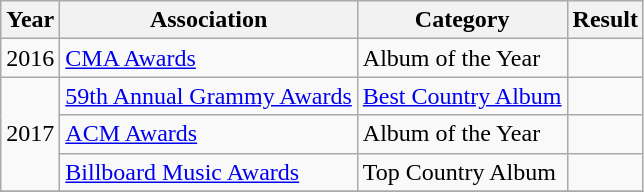<table class="wikitable plainrowheaders">
<tr>
<th>Year</th>
<th>Association</th>
<th>Category</th>
<th>Result</th>
</tr>
<tr>
<td>2016</td>
<td><a href='#'>CMA Awards</a></td>
<td>Album of the Year</td>
<td></td>
</tr>
<tr>
<td rowspan="3">2017</td>
<td><a href='#'>59th Annual Grammy Awards</a></td>
<td><a href='#'>Best Country Album</a></td>
<td></td>
</tr>
<tr>
<td><a href='#'>ACM Awards</a></td>
<td>Album of the Year</td>
<td></td>
</tr>
<tr>
<td><a href='#'>Billboard Music Awards</a></td>
<td>Top Country Album</td>
<td></td>
</tr>
<tr>
</tr>
</table>
